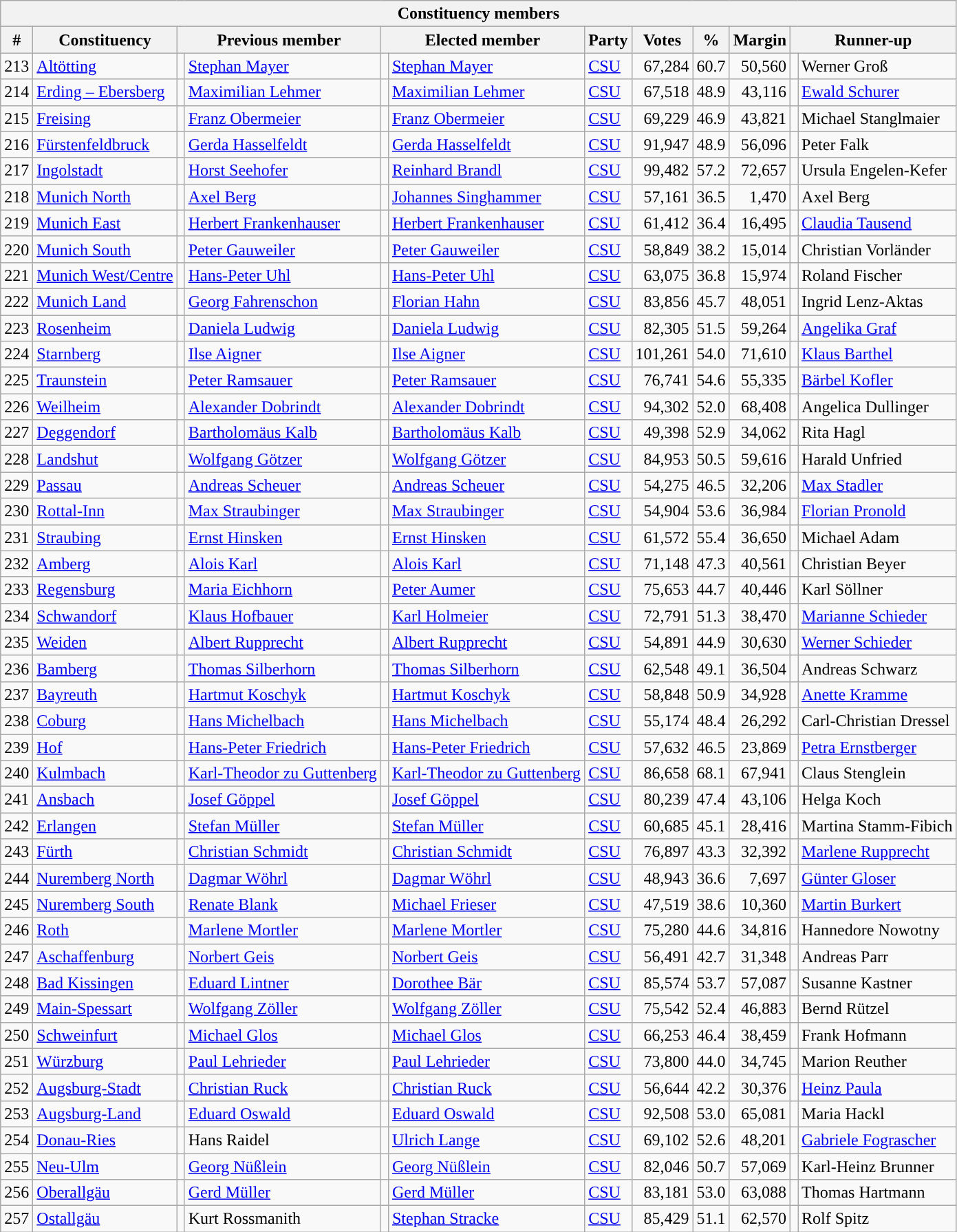<table class="wikitable sortable" style="text-align:right">
<tr>
<th colspan="12">Constituency members</th>
</tr>
<tr>
<th>#</th>
<th>Constituency</th>
<th colspan="2">Previous member</th>
<th colspan="2">Elected member</th>
<th>Party</th>
<th>Votes</th>
<th>%</th>
<th>Margin</th>
<th colspan="2">Runner-up</th>
</tr>
<tr>
<td>213</td>
<td align=left><a href='#'>Altötting</a></td>
<td bgcolor=></td>
<td align=left><a href='#'>Stephan Mayer</a></td>
<td bgcolor=></td>
<td align=left><a href='#'>Stephan Mayer</a></td>
<td align=left><a href='#'>CSU</a></td>
<td>67,284</td>
<td>60.7</td>
<td>50,560</td>
<td bgcolor=></td>
<td align=left>Werner Groß</td>
</tr>
<tr>
<td>214</td>
<td align=left><a href='#'>Erding – Ebersberg</a></td>
<td bgcolor=></td>
<td align=left><a href='#'>Maximilian Lehmer</a></td>
<td></td>
<td align=left><a href='#'>Maximilian Lehmer</a></td>
<td align="left"><a href='#'>CSU</a></td>
<td>67,518</td>
<td>48.9</td>
<td>43,116</td>
<td bgcolor=></td>
<td align=left><a href='#'>Ewald Schurer</a></td>
</tr>
<tr>
<td>215</td>
<td align=left><a href='#'>Freising</a></td>
<td bgcolor=></td>
<td align=left><a href='#'>Franz Obermeier</a></td>
<td></td>
<td align=left><a href='#'>Franz Obermeier</a></td>
<td align="left"><a href='#'>CSU</a></td>
<td>69,229</td>
<td>46.9</td>
<td>43,821</td>
<td bgcolor=></td>
<td align=left>Michael Stanglmaier</td>
</tr>
<tr>
<td>216</td>
<td align=left><a href='#'>Fürstenfeldbruck</a></td>
<td bgcolor=></td>
<td align=left><a href='#'>Gerda Hasselfeldt</a></td>
<td bgcolor=></td>
<td align=left><a href='#'>Gerda Hasselfeldt</a></td>
<td align=left><a href='#'>CSU</a></td>
<td>91,947</td>
<td>48.9</td>
<td>56,096</td>
<td bgcolor=></td>
<td align=left>Peter Falk</td>
</tr>
<tr>
<td>217</td>
<td align=left><a href='#'>Ingolstadt</a></td>
<td bgcolor=></td>
<td align=left><a href='#'>Horst Seehofer</a></td>
<td bgcolor=></td>
<td align=left><a href='#'>Reinhard Brandl</a></td>
<td align=left><a href='#'>CSU</a></td>
<td>99,482</td>
<td>57.2</td>
<td>72,657</td>
<td bgcolor=></td>
<td align=left>Ursula Engelen-Kefer</td>
</tr>
<tr>
<td>218</td>
<td align=left><a href='#'>Munich North</a></td>
<td bgcolor=></td>
<td align=left><a href='#'>Axel Berg</a></td>
<td bgcolor=></td>
<td align=left><a href='#'>Johannes Singhammer</a></td>
<td align=left><a href='#'>CSU</a></td>
<td>57,161</td>
<td>36.5</td>
<td>1,470</td>
<td bgcolor=></td>
<td align=left>Axel Berg</td>
</tr>
<tr>
<td>219</td>
<td align=left><a href='#'>Munich East</a></td>
<td bgcolor=></td>
<td align=left><a href='#'>Herbert Frankenhauser</a></td>
<td bgcolor=></td>
<td align=left><a href='#'>Herbert Frankenhauser</a></td>
<td align=left><a href='#'>CSU</a></td>
<td>61,412</td>
<td>36.4</td>
<td>16,495</td>
<td bgcolor=></td>
<td align=left><a href='#'>Claudia Tausend</a></td>
</tr>
<tr>
<td>220</td>
<td align=left><a href='#'>Munich South</a></td>
<td bgcolor=></td>
<td align=left><a href='#'>Peter Gauweiler</a></td>
<td bgcolor=></td>
<td align=left><a href='#'>Peter Gauweiler</a></td>
<td align=left><a href='#'>CSU</a></td>
<td>58,849</td>
<td>38.2</td>
<td>15,014</td>
<td bgcolor=></td>
<td align=left>Christian Vorländer</td>
</tr>
<tr>
<td>221</td>
<td align=left><a href='#'>Munich West/Centre</a></td>
<td bgcolor=></td>
<td align=left><a href='#'>Hans-Peter Uhl</a></td>
<td bgcolor=></td>
<td align=left><a href='#'>Hans-Peter Uhl</a></td>
<td align=left><a href='#'>CSU</a></td>
<td>63,075</td>
<td>36.8</td>
<td>15,974</td>
<td bgcolor=></td>
<td align=left>Roland Fischer</td>
</tr>
<tr>
<td>222</td>
<td align=left><a href='#'>Munich Land</a></td>
<td bgcolor=></td>
<td align=left><a href='#'>Georg Fahrenschon</a></td>
<td bgcolor=></td>
<td align=left><a href='#'>Florian Hahn</a></td>
<td align=left><a href='#'>CSU</a></td>
<td>83,856</td>
<td>45.7</td>
<td>48,051</td>
<td bgcolor=></td>
<td align=left>Ingrid Lenz-Aktas</td>
</tr>
<tr>
<td>223</td>
<td align=left><a href='#'>Rosenheim</a></td>
<td bgcolor=></td>
<td align=left><a href='#'>Daniela Ludwig</a></td>
<td bgcolor=></td>
<td align=left><a href='#'>Daniela Ludwig</a></td>
<td align=left><a href='#'>CSU</a></td>
<td>82,305</td>
<td>51.5</td>
<td>59,264</td>
<td bgcolor=></td>
<td align=left><a href='#'>Angelika Graf</a></td>
</tr>
<tr>
<td>224</td>
<td align=left><a href='#'>Starnberg</a></td>
<td bgcolor=></td>
<td align=left><a href='#'>Ilse Aigner</a></td>
<td bgcolor=></td>
<td align=left><a href='#'>Ilse Aigner</a></td>
<td align=left><a href='#'>CSU</a></td>
<td>101,261</td>
<td>54.0</td>
<td>71,610</td>
<td bgcolor=></td>
<td align=left><a href='#'>Klaus Barthel</a></td>
</tr>
<tr>
<td>225</td>
<td align=left><a href='#'>Traunstein</a></td>
<td bgcolor=></td>
<td align=left><a href='#'>Peter Ramsauer</a></td>
<td bgcolor=></td>
<td align=left><a href='#'>Peter Ramsauer</a></td>
<td align=left><a href='#'>CSU</a></td>
<td>76,741</td>
<td>54.6</td>
<td>55,335</td>
<td bgcolor=></td>
<td align=left><a href='#'>Bärbel Kofler</a></td>
</tr>
<tr>
<td>226</td>
<td align=left><a href='#'>Weilheim</a></td>
<td bgcolor=></td>
<td align=left><a href='#'>Alexander Dobrindt</a></td>
<td bgcolor=></td>
<td align=left><a href='#'>Alexander Dobrindt</a></td>
<td align=left><a href='#'>CSU</a></td>
<td>94,302</td>
<td>52.0</td>
<td>68,408</td>
<td bgcolor=></td>
<td align=left>Angelica Dullinger</td>
</tr>
<tr>
<td>227</td>
<td align=left><a href='#'>Deggendorf</a></td>
<td bgcolor=></td>
<td align=left><a href='#'>Bartholomäus Kalb</a></td>
<td bgcolor=></td>
<td align=left><a href='#'>Bartholomäus Kalb</a></td>
<td align=left><a href='#'>CSU</a></td>
<td>49,398</td>
<td>52.9</td>
<td>34,062</td>
<td bgcolor=></td>
<td align=left>Rita Hagl</td>
</tr>
<tr>
<td>228</td>
<td align=left><a href='#'>Landshut</a></td>
<td bgcolor=></td>
<td align=left><a href='#'>Wolfgang Götzer</a></td>
<td></td>
<td align=left><a href='#'>Wolfgang Götzer</a></td>
<td align="left"><a href='#'>CSU</a></td>
<td>84,953</td>
<td>50.5</td>
<td>59,616</td>
<td bgcolor=></td>
<td align=left>Harald Unfried</td>
</tr>
<tr>
<td>229</td>
<td align=left><a href='#'>Passau</a></td>
<td bgcolor=></td>
<td align=left><a href='#'>Andreas Scheuer</a></td>
<td bgcolor=></td>
<td align=left><a href='#'>Andreas Scheuer</a></td>
<td align=left><a href='#'>CSU</a></td>
<td>54,275</td>
<td>46.5</td>
<td>32,206</td>
<td bgcolor=></td>
<td align=left><a href='#'>Max Stadler</a></td>
</tr>
<tr>
<td>230</td>
<td align=left><a href='#'>Rottal-Inn</a></td>
<td bgcolor=></td>
<td align=left><a href='#'>Max Straubinger</a></td>
<td bgcolor=></td>
<td align=left><a href='#'>Max Straubinger</a></td>
<td align=left><a href='#'>CSU</a></td>
<td>54,904</td>
<td>53.6</td>
<td>36,984</td>
<td bgcolor=></td>
<td align=left><a href='#'>Florian Pronold</a></td>
</tr>
<tr>
<td>231</td>
<td align=left><a href='#'>Straubing</a></td>
<td bgcolor=></td>
<td align=left><a href='#'>Ernst Hinsken</a></td>
<td></td>
<td align=left><a href='#'>Ernst Hinsken</a></td>
<td align="left"><a href='#'>CSU</a></td>
<td>61,572</td>
<td>55.4</td>
<td>36,650</td>
<td bgcolor=></td>
<td align=left>Michael Adam</td>
</tr>
<tr>
<td>232</td>
<td align=left><a href='#'>Amberg</a></td>
<td bgcolor=></td>
<td align=left><a href='#'>Alois Karl</a></td>
<td bgcolor=></td>
<td align=left><a href='#'>Alois Karl</a></td>
<td align=left><a href='#'>CSU</a></td>
<td>71,148</td>
<td>47.3</td>
<td>40,561</td>
<td bgcolor=></td>
<td align=left>Christian Beyer</td>
</tr>
<tr>
<td>233</td>
<td align=left><a href='#'>Regensburg</a></td>
<td bgcolor=></td>
<td align=left><a href='#'>Maria Eichhorn</a></td>
<td bgcolor=></td>
<td align=left><a href='#'>Peter Aumer</a></td>
<td align=left><a href='#'>CSU</a></td>
<td>75,653</td>
<td>44.7</td>
<td>40,446</td>
<td bgcolor=></td>
<td align=left>Karl Söllner</td>
</tr>
<tr>
<td>234</td>
<td align=left><a href='#'>Schwandorf</a></td>
<td bgcolor=></td>
<td align=left><a href='#'>Klaus Hofbauer</a></td>
<td></td>
<td align=left><a href='#'>Karl Holmeier</a></td>
<td align=left><a href='#'>CSU</a></td>
<td>72,791</td>
<td>51.3</td>
<td>38,470</td>
<td bgcolor=></td>
<td align=left><a href='#'>Marianne Schieder</a></td>
</tr>
<tr>
<td>235</td>
<td align=left><a href='#'>Weiden</a></td>
<td bgcolor=></td>
<td align=left><a href='#'>Albert Rupprecht</a></td>
<td bgcolor=></td>
<td align=left><a href='#'>Albert Rupprecht</a></td>
<td align=left><a href='#'>CSU</a></td>
<td>54,891</td>
<td>44.9</td>
<td>30,630</td>
<td bgcolor=></td>
<td align=left><a href='#'>Werner Schieder</a></td>
</tr>
<tr>
<td>236</td>
<td align=left><a href='#'>Bamberg</a></td>
<td bgcolor=></td>
<td align=left><a href='#'>Thomas Silberhorn</a></td>
<td bgcolor=></td>
<td align=left><a href='#'>Thomas Silberhorn</a></td>
<td align=left><a href='#'>CSU</a></td>
<td>62,548</td>
<td>49.1</td>
<td>36,504</td>
<td bgcolor=></td>
<td align=left>Andreas Schwarz</td>
</tr>
<tr>
<td>237</td>
<td align=left><a href='#'>Bayreuth</a></td>
<td bgcolor=></td>
<td align=left><a href='#'>Hartmut Koschyk</a></td>
<td></td>
<td align=left><a href='#'>Hartmut Koschyk</a></td>
<td align="left"><a href='#'>CSU</a></td>
<td>58,848</td>
<td>50.9</td>
<td>34,928</td>
<td bgcolor=></td>
<td align=left><a href='#'>Anette Kramme</a></td>
</tr>
<tr>
<td>238</td>
<td align=left><a href='#'>Coburg</a></td>
<td bgcolor=></td>
<td align=left><a href='#'>Hans Michelbach</a></td>
<td bgcolor=></td>
<td align=left><a href='#'>Hans Michelbach</a></td>
<td align=left><a href='#'>CSU</a></td>
<td>55,174</td>
<td>48.4</td>
<td>26,292</td>
<td bgcolor=></td>
<td align=left>Carl-Christian Dressel</td>
</tr>
<tr>
<td>239</td>
<td align=left><a href='#'>Hof</a></td>
<td bgcolor=></td>
<td align=left><a href='#'>Hans-Peter Friedrich</a></td>
<td bgcolor=></td>
<td align=left><a href='#'>Hans-Peter Friedrich</a></td>
<td align=left><a href='#'>CSU</a></td>
<td>57,632</td>
<td>46.5</td>
<td>23,869</td>
<td bgcolor=></td>
<td align=left><a href='#'>Petra Ernstberger</a></td>
</tr>
<tr>
<td>240</td>
<td align=left><a href='#'>Kulmbach</a></td>
<td bgcolor=></td>
<td align=left><a href='#'>Karl-Theodor zu Guttenberg</a></td>
<td bgcolor=></td>
<td align=left><a href='#'>Karl-Theodor zu Guttenberg</a></td>
<td align=left><a href='#'>CSU</a></td>
<td>86,658</td>
<td>68.1</td>
<td>67,941</td>
<td bgcolor=></td>
<td align=left>Claus Stenglein</td>
</tr>
<tr>
<td>241</td>
<td align=left><a href='#'>Ansbach</a></td>
<td bgcolor=></td>
<td align=left><a href='#'>Josef Göppel</a></td>
<td bgcolor=></td>
<td align=left><a href='#'>Josef Göppel</a></td>
<td align=left><a href='#'>CSU</a></td>
<td>80,239</td>
<td>47.4</td>
<td>43,106</td>
<td bgcolor=></td>
<td align=left>Helga Koch</td>
</tr>
<tr>
<td>242</td>
<td align=left><a href='#'>Erlangen</a></td>
<td bgcolor=></td>
<td align=left><a href='#'>Stefan Müller</a></td>
<td bgcolor=></td>
<td align=left><a href='#'>Stefan Müller</a></td>
<td align=left><a href='#'>CSU</a></td>
<td>60,685</td>
<td>45.1</td>
<td>28,416</td>
<td bgcolor=></td>
<td align=left>Martina Stamm-Fibich</td>
</tr>
<tr>
<td>243</td>
<td align=left><a href='#'>Fürth</a></td>
<td bgcolor=></td>
<td align=left><a href='#'>Christian Schmidt</a></td>
<td bgcolor=></td>
<td align=left><a href='#'>Christian Schmidt</a></td>
<td align=left><a href='#'>CSU</a></td>
<td>76,897</td>
<td>43.3</td>
<td>32,392</td>
<td bgcolor=></td>
<td align=left><a href='#'>Marlene Rupprecht</a></td>
</tr>
<tr>
<td>244</td>
<td align=left><a href='#'>Nuremberg North</a></td>
<td bgcolor=></td>
<td align=left><a href='#'>Dagmar Wöhrl</a></td>
<td bgcolor=></td>
<td align=left><a href='#'>Dagmar Wöhrl</a></td>
<td align=left><a href='#'>CSU</a></td>
<td>48,943</td>
<td>36.6</td>
<td>7,697</td>
<td bgcolor=></td>
<td align=left><a href='#'>Günter Gloser</a></td>
</tr>
<tr>
<td>245</td>
<td align=left><a href='#'>Nuremberg South</a></td>
<td bgcolor=></td>
<td align=left><a href='#'>Renate Blank</a></td>
<td bgcolor=></td>
<td align=left><a href='#'>Michael Frieser</a></td>
<td align=left><a href='#'>CSU</a></td>
<td>47,519</td>
<td>38.6</td>
<td>10,360</td>
<td bgcolor=></td>
<td align=left><a href='#'>Martin Burkert</a></td>
</tr>
<tr>
<td>246</td>
<td align=left><a href='#'>Roth</a></td>
<td bgcolor=></td>
<td align=left><a href='#'>Marlene Mortler</a></td>
<td bgcolor=></td>
<td align=left><a href='#'>Marlene Mortler</a></td>
<td align=left><a href='#'>CSU</a></td>
<td>75,280</td>
<td>44.6</td>
<td>34,816</td>
<td bgcolor=></td>
<td align=left>Hannedore Nowotny</td>
</tr>
<tr>
<td>247</td>
<td align=left><a href='#'>Aschaffenburg</a></td>
<td bgcolor=></td>
<td align=left><a href='#'>Norbert Geis</a></td>
<td bgcolor=></td>
<td align=left><a href='#'>Norbert Geis</a></td>
<td align=left><a href='#'>CSU</a></td>
<td>56,491</td>
<td>42.7</td>
<td>31,348</td>
<td bgcolor=></td>
<td align=left>Andreas Parr</td>
</tr>
<tr>
<td>248</td>
<td align=left><a href='#'>Bad Kissingen</a></td>
<td bgcolor=></td>
<td align=left><a href='#'>Eduard Lintner</a></td>
<td></td>
<td align=left><a href='#'>Dorothee Bär</a></td>
<td align=left><a href='#'>CSU</a></td>
<td>85,574</td>
<td>53.7</td>
<td>57,087</td>
<td bgcolor=></td>
<td align=left>Susanne Kastner</td>
</tr>
<tr>
<td>249</td>
<td align=left><a href='#'>Main-Spessart</a></td>
<td bgcolor=></td>
<td align=left><a href='#'>Wolfgang Zöller</a></td>
<td></td>
<td align=left><a href='#'>Wolfgang Zöller</a></td>
<td align="left"><a href='#'>CSU</a></td>
<td>75,542</td>
<td>52.4</td>
<td>46,883</td>
<td bgcolor=></td>
<td align=left>Bernd Rützel</td>
</tr>
<tr>
<td>250</td>
<td align=left><a href='#'>Schweinfurt</a></td>
<td bgcolor=></td>
<td align=left><a href='#'>Michael Glos</a></td>
<td bgcolor=></td>
<td align=left><a href='#'>Michael Glos</a></td>
<td align=left><a href='#'>CSU</a></td>
<td>66,253</td>
<td>46.4</td>
<td>38,459</td>
<td bgcolor=></td>
<td align=left>Frank Hofmann</td>
</tr>
<tr>
<td>251</td>
<td align=left><a href='#'>Würzburg</a></td>
<td bgcolor=></td>
<td align=left><a href='#'>Paul Lehrieder</a></td>
<td bgcolor=></td>
<td align=left><a href='#'>Paul Lehrieder</a></td>
<td align=left><a href='#'>CSU</a></td>
<td>73,800</td>
<td>44.0</td>
<td>34,745</td>
<td bgcolor=></td>
<td align=left>Marion Reuther</td>
</tr>
<tr>
<td>252</td>
<td align=left><a href='#'>Augsburg-Stadt</a></td>
<td bgcolor=></td>
<td align=left><a href='#'>Christian Ruck</a></td>
<td></td>
<td align=left><a href='#'>Christian Ruck</a></td>
<td align="left"><a href='#'>CSU</a></td>
<td>56,644</td>
<td>42.2</td>
<td>30,376</td>
<td bgcolor=></td>
<td align=left><a href='#'>Heinz Paula</a></td>
</tr>
<tr>
<td>253</td>
<td align=left><a href='#'>Augsburg-Land</a></td>
<td bgcolor=></td>
<td align=left><a href='#'>Eduard Oswald</a></td>
<td bgcolor=></td>
<td align=left><a href='#'>Eduard Oswald</a></td>
<td align=left><a href='#'>CSU</a></td>
<td>92,508</td>
<td>53.0</td>
<td>65,081</td>
<td bgcolor=></td>
<td align=left>Maria Hackl</td>
</tr>
<tr>
<td>254</td>
<td align=left><a href='#'>Donau-Ries</a></td>
<td bgcolor=></td>
<td align=left>Hans Raidel</td>
<td bgcolor=></td>
<td align=left><a href='#'>Ulrich Lange</a></td>
<td align=left><a href='#'>CSU</a></td>
<td>69,102</td>
<td>52.6</td>
<td>48,201</td>
<td bgcolor=></td>
<td align=left><a href='#'>Gabriele Fograscher</a></td>
</tr>
<tr>
<td>255</td>
<td align=left><a href='#'>Neu-Ulm</a></td>
<td bgcolor=></td>
<td align=left><a href='#'>Georg Nüßlein</a></td>
<td bgcolor=></td>
<td align=left><a href='#'>Georg Nüßlein</a></td>
<td align=left><a href='#'>CSU</a></td>
<td>82,046</td>
<td>50.7</td>
<td>57,069</td>
<td bgcolor=></td>
<td align=left>Karl-Heinz Brunner</td>
</tr>
<tr>
<td>256</td>
<td align=left><a href='#'>Oberallgäu</a></td>
<td bgcolor=></td>
<td align=left><a href='#'>Gerd Müller</a></td>
<td bgcolor=></td>
<td align=left><a href='#'>Gerd Müller</a></td>
<td align=left><a href='#'>CSU</a></td>
<td>83,181</td>
<td>53.0</td>
<td>63,088</td>
<td bgcolor=></td>
<td align=left>Thomas Hartmann</td>
</tr>
<tr>
<td>257</td>
<td align=left><a href='#'>Ostallgäu</a></td>
<td bgcolor=></td>
<td align=left>Kurt Rossmanith</td>
<td bgcolor=></td>
<td align=left><a href='#'>Stephan Stracke</a></td>
<td align=left><a href='#'>CSU</a></td>
<td>85,429</td>
<td>51.1</td>
<td>62,570</td>
<td bgcolor=></td>
<td align=left>Rolf Spitz</td>
</tr>
</table>
